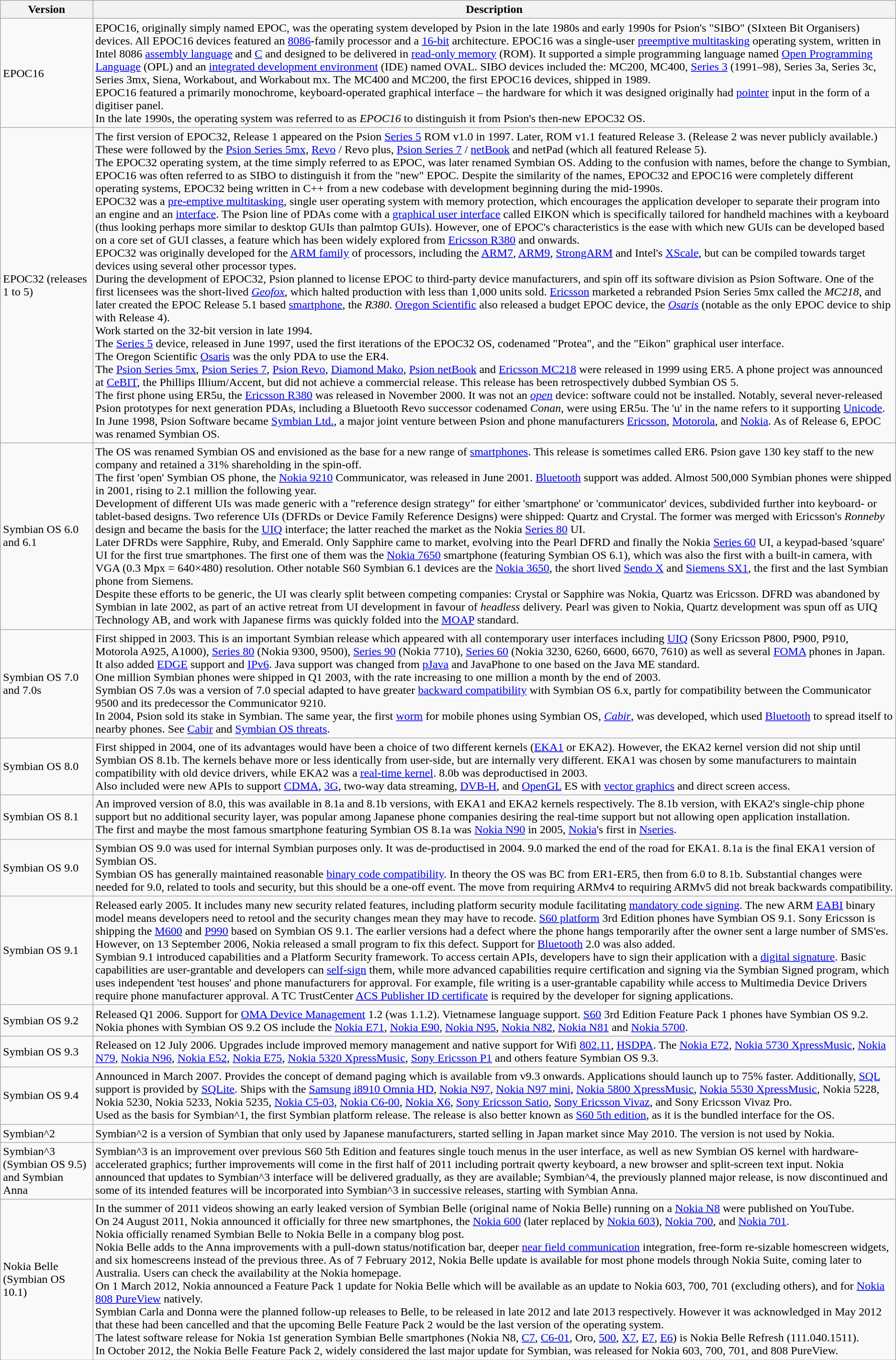<table class="wikitable">
<tr>
<th>Version</th>
<th>Description</th>
</tr>
<tr>
<td>EPOC16</td>
<td>EPOC16, originally simply named EPOC, was the operating system developed by Psion in the late 1980s and early 1990s for Psion's "SIBO" (SIxteen Bit Organisers) devices. All EPOC16 devices featured an <a href='#'>8086</a>-family processor and a <a href='#'>16-bit</a> architecture. EPOC16 was a single-user <a href='#'>preemptive multitasking</a> operating system, written in Intel 8086 <a href='#'>assembly language</a> and <a href='#'>C</a> and designed to be delivered in <a href='#'>read-only memory</a> (ROM). It supported a simple programming language named <a href='#'>Open Programming Language</a> (OPL) and an <a href='#'>integrated development environment</a> (IDE) named OVAL. SIBO devices included the: MC200, MC400, <a href='#'>Series 3</a> (1991–98), Series 3a, Series 3c, Series 3mx, Siena, Workabout, and Workabout mx. The MC400 and MC200, the first EPOC16 devices, shipped in 1989.<br>EPOC16 featured a primarily monochrome, keyboard-operated graphical interface – the hardware for which it was designed originally had <a href='#'>pointer</a> input in the form of a digitiser panel.<br>In the late 1990s, the operating system was referred to as <em>EPOC16</em> to distinguish it from Psion's then-new EPOC32 OS.</td>
</tr>
<tr>
<td>EPOC32 (releases 1 to 5)</td>
<td>The first version of EPOC32, Release 1 appeared on the Psion <a href='#'>Series 5</a> ROM v1.0 in 1997. Later, ROM v1.1 featured Release 3. (Release 2 was never publicly available.) These were followed by the <a href='#'>Psion Series 5mx</a>, <a href='#'>Revo</a> / Revo plus, <a href='#'>Psion Series 7</a> / <a href='#'>netBook</a> and netPad (which all featured Release 5).<br>The EPOC32 operating system, at the time simply referred to as EPOC, was later renamed Symbian OS. Adding to the confusion with names, before the change to Symbian, EPOC16 was often referred to as SIBO to distinguish it from the "new" EPOC. Despite the similarity of the names, EPOC32 and EPOC16 were completely different operating systems, EPOC32 being written in C++ from a new codebase with development beginning during the mid-1990s.<br>EPOC32 was a <a href='#'>pre-emptive multitasking</a>, single user operating system with memory protection, which encourages the application developer to separate their program into an engine and an <a href='#'>interface</a>. The Psion line of PDAs come with a <a href='#'>graphical user interface</a> called EIKON which is specifically tailored for handheld machines with a keyboard (thus looking perhaps more similar to desktop GUIs than palmtop GUIs). However, one of EPOC's characteristics is the ease with which new GUIs can be developed based on a core set of GUI classes, a feature which has been widely explored from <a href='#'>Ericsson R380</a> and onwards.<br>EPOC32 was originally developed for the <a href='#'>ARM family</a> of processors, including the <a href='#'>ARM7</a>, <a href='#'>ARM9</a>, <a href='#'>StrongARM</a> and Intel's <a href='#'>XScale</a>, but can be compiled towards target devices using several other processor types.<br>During the development of EPOC32, Psion planned to license EPOC to third-party device manufacturers, and spin off its software division as Psion Software. One of the first licensees was the short-lived <em><a href='#'>Geofox</a></em>, which halted production with less than 1,000 units sold. <a href='#'>Ericsson</a> marketed a rebranded Psion Series 5mx called the <em>MC218</em>, and later created the EPOC Release 5.1 based <a href='#'>smartphone</a>, the <em>R380</em>. <a href='#'>Oregon Scientific</a> also released a budget EPOC device, the <em><a href='#'>Osaris</a></em> (notable as the only EPOC device to ship with Release 4).<br>Work started on the 32-bit version in late 1994.<br>The <a href='#'>Series 5</a> device, released in June 1997, used the first iterations of the EPOC32 OS, codenamed "Protea", and the "Eikon" graphical user interface.<br>The Oregon Scientific <a href='#'>Osaris</a> was the only PDA to use the ER4.<br>The <a href='#'>Psion Series 5mx</a>, <a href='#'>Psion Series 7</a>, <a href='#'>Psion Revo</a>, <a href='#'>Diamond Mako</a>, <a href='#'>Psion netBook</a> and <a href='#'>Ericsson MC218</a> were released in 1999 using ER5. A phone project was announced at <a href='#'>CeBIT</a>, the Phillips Illium/Accent, but did not achieve a commercial release. This release has been retrospectively dubbed Symbian OS 5.<br>The first phone using ER5u, the <a href='#'>Ericsson R380</a> was released in November 2000. It was not an <em><a href='#'>open</a></em> device: software could not be installed. Notably, several never-released Psion prototypes for next generation PDAs, including a Bluetooth Revo successor codenamed <em>Conan</em>, were using ER5u. The 'u' in the name refers to it supporting <a href='#'>Unicode</a>.<br>In June 1998, Psion Software became <a href='#'>Symbian Ltd.</a>, a major joint venture between Psion and phone manufacturers <a href='#'>Ericsson</a>, <a href='#'>Motorola</a>, and <a href='#'>Nokia</a>. As of Release 6, EPOC was renamed Symbian OS.</td>
</tr>
<tr>
<td>Symbian OS 6.0 and 6.1</td>
<td>The OS was renamed Symbian OS and envisioned as the base for a new range of <a href='#'>smartphones</a>. This release is sometimes called ER6. Psion gave 130 key staff to the new company and retained a 31% shareholding in the spin-off.<br>The first 'open' Symbian OS phone, the <a href='#'>Nokia 9210</a> Communicator, was released in June 2001. <a href='#'>Bluetooth</a> support was added. Almost 500,000 Symbian phones were shipped in 2001, rising to 2.1 million the following year.<br>Development of different UIs was made generic with a "reference design strategy" for either 'smartphone' or 'communicator' devices, subdivided further into keyboard- or tablet-based designs. Two reference UIs (DFRDs or Device Family Reference Designs) were shipped: Quartz and Crystal. The former was merged with Ericsson's <em>Ronneby</em> design and became the basis for the <a href='#'>UIQ</a> interface; the latter reached the market as the Nokia <a href='#'>Series 80</a> UI.<br>Later DFRDs were Sapphire, Ruby, and Emerald. Only Sapphire came to market, evolving into the Pearl DFRD and finally the Nokia <a href='#'>Series 60</a> UI, a keypad-based 'square' UI for the first true smartphones. The first one of them was the <a href='#'>Nokia 7650</a> smartphone (featuring Symbian OS 6.1), which was also the first with a built-in camera, with VGA (0.3 Mpx = 640×480) resolution. Other notable S60 Symbian 6.1 devices are the <a href='#'>Nokia 3650</a>, the short lived <a href='#'>Sendo X</a> and <a href='#'>Siemens SX1</a>, the first and the last Symbian phone from Siemens.<br>Despite these efforts to be generic, the UI was clearly split between competing companies: Crystal or Sapphire was Nokia, Quartz was Ericsson. DFRD was abandoned by Symbian in late 2002, as part of an active retreat from UI development in favour of <em>headless</em> delivery. Pearl was given to Nokia, Quartz development was spun off as UIQ Technology AB, and work with Japanese firms was quickly folded into the <a href='#'>MOAP</a> standard.</td>
</tr>
<tr>
<td>Symbian OS 7.0 and 7.0s</td>
<td>First shipped in 2003. This is an important Symbian release which appeared with all contemporary user interfaces including <a href='#'>UIQ</a> (Sony Ericsson P800, P900, P910, Motorola A925, A1000), <a href='#'>Series 80</a> (Nokia 9300, 9500), <a href='#'>Series 90</a> (Nokia 7710), <a href='#'>Series 60</a> (Nokia 3230, 6260, 6600, 6670, 7610) as well as several <a href='#'>FOMA</a> phones in Japan. It also added <a href='#'>EDGE</a> support and <a href='#'>IPv6</a>. Java support was changed from <a href='#'>pJava</a> and JavaPhone to one based on the Java ME standard.<br>One million Symbian phones were shipped in Q1 2003, with the rate increasing to one million a month by the end of 2003.<br>Symbian OS 7.0s was a version of 7.0 special adapted to have greater <a href='#'>backward compatibility</a> with Symbian OS 6.x, partly for compatibility between the Communicator 9500 and its predecessor the Communicator 9210.<br>In 2004, Psion sold its stake in Symbian. The same year, the first <a href='#'>worm</a> for mobile phones using Symbian OS, <em><a href='#'>Cabir</a></em>, was developed, which used <a href='#'>Bluetooth</a> to spread itself to nearby phones. See <a href='#'>Cabir</a> and <a href='#'>Symbian OS threats</a>.</td>
</tr>
<tr>
<td>Symbian OS 8.0</td>
<td>First shipped in 2004, one of its advantages would have been a choice of two different kernels (<a href='#'>EKA1</a> or EKA2). However, the EKA2 kernel version did not ship until Symbian OS 8.1b. The kernels behave more or less identically from user-side, but are internally very different. EKA1 was chosen by some manufacturers to maintain compatibility with old device drivers, while EKA2 was a <a href='#'>real-time kernel</a>. 8.0b was deproductised in 2003.<br>Also included were new APIs to support <a href='#'>CDMA</a>, <a href='#'>3G</a>, two-way data streaming, <a href='#'>DVB-H</a>, and <a href='#'>OpenGL</a> ES with <a href='#'>vector graphics</a> and direct screen access.</td>
</tr>
<tr>
<td>Symbian OS 8.1</td>
<td>An improved version of 8.0, this was available in 8.1a and 8.1b versions, with EKA1 and EKA2 kernels respectively. The 8.1b version, with EKA2's single-chip phone support but no additional security layer, was popular among Japanese phone companies desiring the real-time support but not allowing open application installation.<br>The first and maybe the most famous smartphone featuring Symbian OS 8.1a was <a href='#'>Nokia N90</a> in 2005, <a href='#'>Nokia</a>'s first in <a href='#'>Nseries</a>.</td>
</tr>
<tr>
<td>Symbian OS 9.0</td>
<td>Symbian OS 9.0 was used for internal Symbian purposes only. It was de-productised in 2004. 9.0 marked the end of the road for EKA1. 8.1a is the final EKA1 version of Symbian OS.<br>Symbian OS has generally maintained reasonable <a href='#'>binary code compatibility</a>. In theory the OS was BC from ER1-ER5, then from 6.0 to 8.1b. Substantial changes were needed for 9.0, related to tools and security, but this should be a one-off event. The move from requiring ARMv4 to requiring ARMv5 did not break backwards compatibility.</td>
</tr>
<tr>
<td>Symbian OS 9.1</td>
<td>Released early 2005. It includes many new security related features, including platform security module facilitating <a href='#'>mandatory code signing</a>. The new ARM <a href='#'>EABI</a> binary model means developers need to retool and the security changes mean they may have to recode. <a href='#'>S60 platform</a> 3rd Edition phones have Symbian OS 9.1. Sony Ericsson is shipping the <a href='#'>M600</a> and <a href='#'>P990</a> based on Symbian OS 9.1. The earlier versions had a defect where the phone hangs temporarily after the owner sent a large number of SMS'es. However, on 13 September 2006, Nokia released a small program to fix this defect. Support for <a href='#'>Bluetooth</a> 2.0 was also added.<br>Symbian 9.1 introduced capabilities and a Platform Security framework. To access certain APIs, developers have to sign their application with a <a href='#'>digital signature</a>. Basic capabilities are user-grantable and developers can <a href='#'>self-sign</a> them, while more advanced capabilities require certification and signing via the Symbian Signed program, which uses independent 'test houses' and phone manufacturers for approval. For example, file writing is a user-grantable capability while access to Multimedia Device Drivers require phone manufacturer approval. A TC TrustCenter <a href='#'>ACS Publisher ID certificate</a> is required by the developer for signing applications.</td>
</tr>
<tr>
<td>Symbian OS 9.2</td>
<td>Released Q1 2006. Support for <a href='#'>OMA Device Management</a> 1.2 (was 1.1.2). Vietnamese language support. <a href='#'>S60</a> 3rd Edition Feature Pack 1 phones have Symbian OS 9.2.<br>Nokia phones with Symbian OS 9.2 OS include the <a href='#'>Nokia E71</a>, <a href='#'>Nokia E90</a>, <a href='#'>Nokia N95</a>, <a href='#'>Nokia N82</a>, <a href='#'>Nokia N81</a> and <a href='#'>Nokia 5700</a>.</td>
</tr>
<tr>
<td>Symbian OS 9.3</td>
<td>Released on 12 July 2006. Upgrades include improved memory management and native support for Wifi <a href='#'>802.11</a>, <a href='#'>HSDPA</a>. The <a href='#'>Nokia E72</a>, <a href='#'>Nokia 5730 XpressMusic</a>, <a href='#'>Nokia N79</a>, <a href='#'>Nokia N96</a>, <a href='#'>Nokia E52</a>, <a href='#'>Nokia E75</a>, <a href='#'>Nokia 5320 XpressMusic</a>, <a href='#'>Sony Ericsson P1</a> and others feature Symbian OS 9.3.</td>
</tr>
<tr>
<td>Symbian OS 9.4</td>
<td>Announced in March 2007. Provides the concept of demand paging which is available from v9.3 onwards. Applications should launch up to 75% faster. Additionally, <a href='#'>SQL</a> support is provided by <a href='#'>SQLite</a>. Ships with the <a href='#'>Samsung i8910 Omnia HD</a>, <a href='#'>Nokia N97</a>, <a href='#'>Nokia N97 mini</a>, <a href='#'>Nokia 5800 XpressMusic</a>, <a href='#'>Nokia 5530 XpressMusic</a>, Nokia 5228, Nokia 5230, Nokia 5233, Nokia 5235, <a href='#'>Nokia C5-03</a>, <a href='#'>Nokia C6-00</a>, <a href='#'>Nokia X6</a>, <a href='#'>Sony Ericsson Satio</a>, <a href='#'>Sony Ericsson Vivaz</a>, and Sony Ericsson Vivaz Pro.<br>Used as the basis for Symbian^1, the first Symbian platform release.
The release is also better known as <a href='#'>S60 5th edition</a>, as it is the bundled interface for the OS.</td>
</tr>
<tr>
<td>Symbian^2</td>
<td>Symbian^2 is a version of Symbian that only used by Japanese manufacturers, started selling in Japan market since May 2010. The version is not used by Nokia.</td>
</tr>
<tr>
<td>Symbian^3 (Symbian OS 9.5) and Symbian Anna</td>
<td>Symbian^3 is an improvement over previous S60 5th Edition and features single touch menus in the user interface, as well as new Symbian OS kernel with hardware-accelerated graphics; further improvements will come in the first half of 2011 including portrait qwerty keyboard, a new browser and split-screen text input. Nokia announced that updates to Symbian^3 interface will be delivered gradually, as they are available; Symbian^4, the previously planned major release, is now discontinued and some of its intended features will be incorporated into Symbian^3 in successive releases, starting with Symbian Anna.</td>
</tr>
<tr>
<td>Nokia Belle (Symbian OS 10.1)</td>
<td>In the summer of 2011 videos showing an early leaked version of Symbian Belle (original name of Nokia Belle) running on a <a href='#'>Nokia N8</a> were published on YouTube.<br>On 24 August 2011, Nokia announced it officially for three new smartphones, the <a href='#'>Nokia 600</a> (later replaced by <a href='#'>Nokia 603</a>), <a href='#'>Nokia 700</a>, and <a href='#'>Nokia 701</a>.<br>Nokia officially renamed Symbian Belle to Nokia Belle in a company blog post.<br>Nokia Belle adds to the Anna improvements with a pull-down status/notification bar, deeper <a href='#'>near field communication</a> integration, free-form re-sizable homescreen widgets, and six homescreens instead of the previous three. As of 7 February 2012, Nokia Belle update is available for most phone models through Nokia Suite, coming later to Australia. Users can check the availability at the Nokia homepage.<br>On 1 March 2012, Nokia announced a Feature Pack 1 update for Nokia Belle which will be available as an update to Nokia 603, 700, 701 (excluding others), and for <a href='#'>Nokia 808 PureView</a> natively.<br>Symbian Carla and Donna were the planned follow-up releases to Belle, to be released in late 2012 and late 2013 respectively. However it was acknowledged in May 2012 that these had been cancelled and that the upcoming Belle Feature Pack 2 would be the last version of the operating system.<br>The latest software release for Nokia 1st generation Symbian Belle smartphones (Nokia N8, <a href='#'>C7</a>, <a href='#'>C6-01</a>, Oro, <a href='#'>500</a>, <a href='#'>X7</a>, <a href='#'>E7</a>, <a href='#'>E6</a>) is Nokia Belle Refresh (111.040.1511).<br>In October 2012, the Nokia Belle Feature Pack 2, widely considered the last major update for Symbian, was released for Nokia 603, 700, 701, and 808 PureView.</td>
</tr>
</table>
